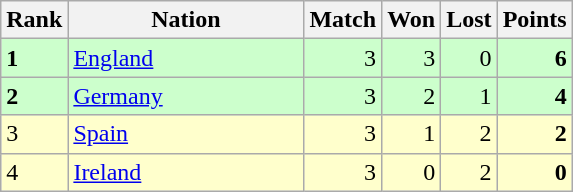<table class="wikitable">
<tr>
<th width=20>Rank</th>
<th width=150>Nation</th>
<th width=20>Match</th>
<th width=20>Won</th>
<th width=20>Lost</th>
<th width=20>Points</th>
</tr>
<tr style="text-align:right; background:#cfc;">
<td align="left"><strong>1</strong></td>
<td style="text-align:left;"> <a href='#'>England</a></td>
<td>3</td>
<td>3</td>
<td>0</td>
<td><strong>6</strong></td>
</tr>
<tr style="text-align:right; background:#cfc;">
<td align="left"><strong>2</strong></td>
<td style="text-align:left;"> <a href='#'>Germany</a></td>
<td>3</td>
<td>2</td>
<td>1</td>
<td><strong>4</strong></td>
</tr>
<tr style="text-align:right; background:#ffc;">
<td align="left">3</td>
<td style="text-align:left;"> <a href='#'>Spain</a></td>
<td>3</td>
<td>1</td>
<td>2</td>
<td><strong>2</strong></td>
</tr>
<tr style="text-align:right; background:#ffc;">
<td align="left">4</td>
<td style="text-align:left;"> <a href='#'>Ireland</a></td>
<td>3</td>
<td>0</td>
<td>2</td>
<td><strong>0</strong></td>
</tr>
</table>
